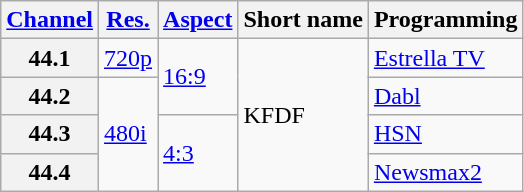<table class="wikitable">
<tr>
<th><a href='#'>Channel</a></th>
<th><a href='#'>Res.</a></th>
<th><a href='#'>Aspect</a></th>
<th>Short name</th>
<th>Programming</th>
</tr>
<tr>
<th scope = "row">44.1</th>
<td><a href='#'>720p</a></td>
<td rowspan=2><a href='#'>16:9</a></td>
<td rowspan=4>KFDF</td>
<td><a href='#'>Estrella TV</a></td>
</tr>
<tr>
<th scope = "row">44.2</th>
<td rowspan=3><a href='#'>480i</a></td>
<td><a href='#'>Dabl</a></td>
</tr>
<tr>
<th scope = "row">44.3</th>
<td rowspan=2><a href='#'>4:3</a></td>
<td><a href='#'>HSN</a></td>
</tr>
<tr>
<th scope = "row">44.4</th>
<td><a href='#'>Newsmax2</a></td>
</tr>
</table>
